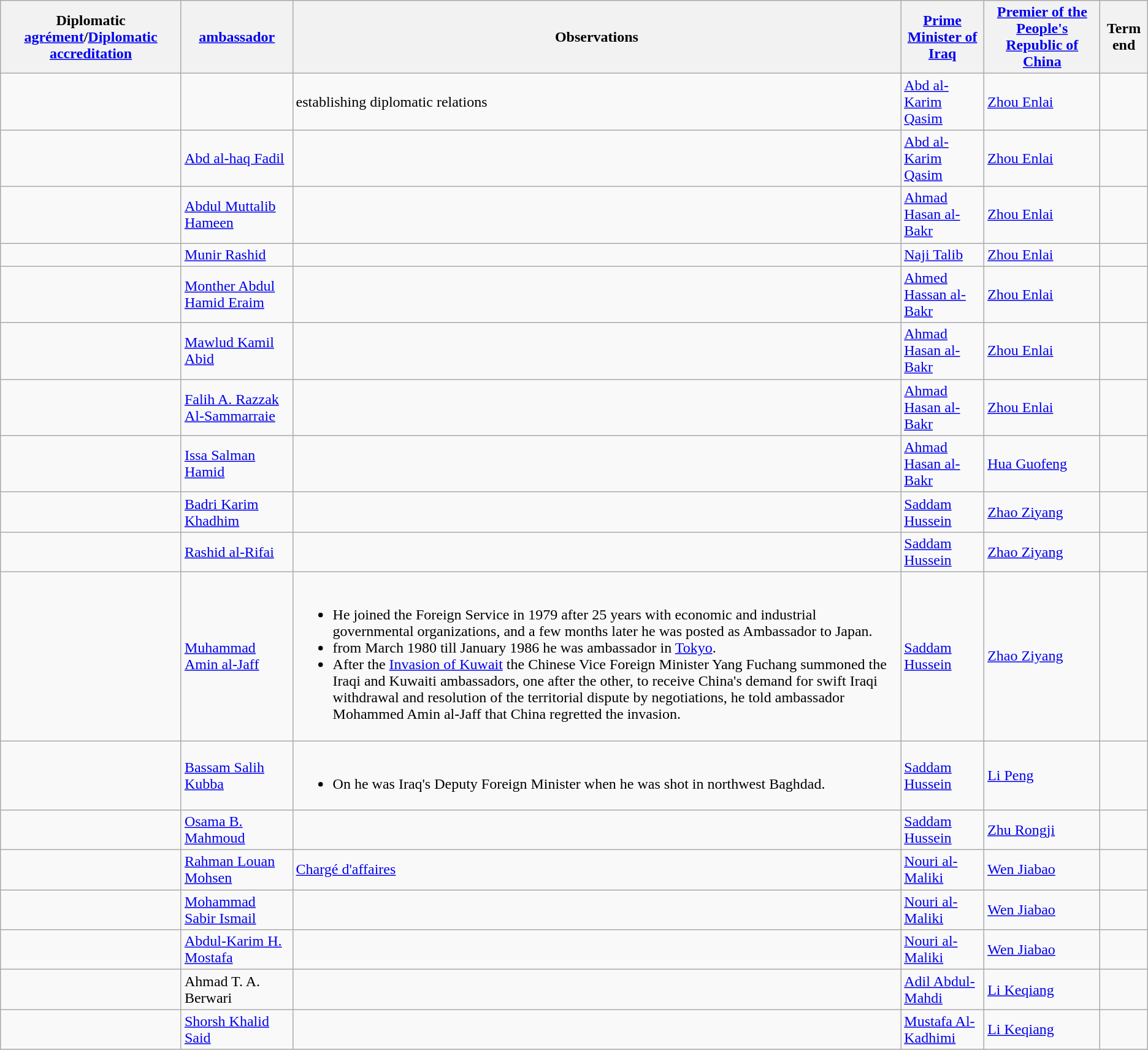<table class="wikitable sortable">
<tr>
<th>Diplomatic <a href='#'>agrément</a>/<a href='#'>Diplomatic accreditation</a></th>
<th><a href='#'>ambassador</a></th>
<th>Observations</th>
<th><a href='#'>Prime Minister of Iraq</a></th>
<th><a href='#'>Premier of the People's Republic of China</a></th>
<th>Term end</th>
</tr>
<tr>
<td></td>
<td></td>
<td>establishing diplomatic relations</td>
<td><a href='#'>Abd al-Karim Qasim</a></td>
<td><a href='#'>Zhou Enlai</a></td>
<td></td>
</tr>
<tr>
<td></td>
<td><a href='#'>Abd al-haq Fadil</a></td>
<td></td>
<td><a href='#'>Abd al-Karim Qasim</a></td>
<td><a href='#'>Zhou Enlai</a></td>
<td></td>
</tr>
<tr>
<td></td>
<td><a href='#'>Abdul Muttalib Hameen</a></td>
<td></td>
<td><a href='#'>Ahmad Hasan al-Bakr</a></td>
<td><a href='#'>Zhou Enlai</a></td>
<td></td>
</tr>
<tr>
<td></td>
<td><a href='#'>Munir Rashid</a></td>
<td></td>
<td><a href='#'>Naji Talib</a></td>
<td><a href='#'>Zhou Enlai</a></td>
<td></td>
</tr>
<tr>
<td></td>
<td><a href='#'>Monther Abdul Hamid Eraim</a></td>
<td></td>
<td><a href='#'>Ahmed Hassan al-Bakr</a></td>
<td><a href='#'>Zhou Enlai</a></td>
<td></td>
</tr>
<tr>
<td></td>
<td><a href='#'>Mawlud Kamil Abid</a></td>
<td></td>
<td><a href='#'>Ahmad Hasan al-Bakr</a></td>
<td><a href='#'>Zhou Enlai</a></td>
<td></td>
</tr>
<tr>
<td></td>
<td><a href='#'>Falih A. Razzak Al-Sammarraie</a></td>
<td></td>
<td><a href='#'>Ahmad Hasan al-Bakr</a></td>
<td><a href='#'>Zhou Enlai</a></td>
<td></td>
</tr>
<tr>
<td></td>
<td><a href='#'>Issa Salman Hamid</a></td>
<td></td>
<td><a href='#'>Ahmad Hasan al-Bakr</a></td>
<td><a href='#'>Hua Guofeng</a></td>
<td></td>
</tr>
<tr>
<td></td>
<td><a href='#'>Badri Karim Khadhim</a></td>
<td></td>
<td><a href='#'>Saddam Hussein</a></td>
<td><a href='#'>Zhao Ziyang</a></td>
<td></td>
</tr>
<tr>
<td></td>
<td><a href='#'>Rashid al-Rifai</a></td>
<td></td>
<td><a href='#'>Saddam Hussein</a></td>
<td><a href='#'>Zhao Ziyang</a></td>
<td></td>
</tr>
<tr>
<td></td>
<td><a href='#'>Muhammad Amin al-Jaff</a></td>
<td><br><ul><li>He joined the Foreign Service in 1979 after 25 years with economic and industrial governmental organizations, and a few months later he was posted as Ambassador to Japan.</li><li>from March 1980 till January 1986 he was ambassador in <a href='#'>Tokyo</a>.</li><li>After the <a href='#'>Invasion of Kuwait</a> the Chinese Vice Foreign Minister Yang Fuchang  summoned the Iraqi and Kuwaiti ambassadors, one after the other, to receive China's demand for swift Iraqi withdrawal and resolution of the territorial dispute by negotiations, he told ambassador Mohammed Amin al-Jaff that China regretted the invasion.</li></ul></td>
<td><a href='#'>Saddam Hussein</a></td>
<td><a href='#'>Zhao Ziyang</a></td>
<td></td>
</tr>
<tr>
<td></td>
<td><a href='#'>Bassam Salih Kubba</a></td>
<td><br><ul><li>On  he was Iraq's Deputy Foreign Minister when he was shot in northwest Baghdad.</li></ul></td>
<td><a href='#'>Saddam Hussein</a></td>
<td><a href='#'>Li Peng</a></td>
<td></td>
</tr>
<tr>
<td></td>
<td><a href='#'>Osama B. Mahmoud</a></td>
<td></td>
<td><a href='#'>Saddam Hussein</a></td>
<td><a href='#'>Zhu Rongji</a></td>
<td></td>
</tr>
<tr>
<td></td>
<td><a href='#'>Rahman Louan Mohsen</a></td>
<td><a href='#'>Chargé d'affaires</a></td>
<td><a href='#'>Nouri al-Maliki</a></td>
<td><a href='#'>Wen Jiabao</a></td>
<td></td>
</tr>
<tr>
<td></td>
<td><a href='#'>Mohammad Sabir Ismail</a></td>
<td></td>
<td><a href='#'>Nouri al-Maliki</a></td>
<td><a href='#'>Wen Jiabao</a></td>
<td></td>
</tr>
<tr>
<td></td>
<td><a href='#'>Abdul-Karim H. Mostafa</a></td>
<td></td>
<td><a href='#'>Nouri al-Maliki</a></td>
<td><a href='#'>Wen Jiabao</a></td>
<td></td>
</tr>
<tr>
<td></td>
<td>Ahmad T. A. Berwari</td>
<td></td>
<td><a href='#'>Adil Abdul-Mahdi</a></td>
<td><a href='#'>Li Keqiang</a></td>
<td></td>
</tr>
<tr>
<td></td>
<td><a href='#'>Shorsh Khalid Said</a></td>
<td></td>
<td><a href='#'>Mustafa Al-Kadhimi</a></td>
<td><a href='#'>Li Keqiang</a></td>
<td></td>
</tr>
</table>
